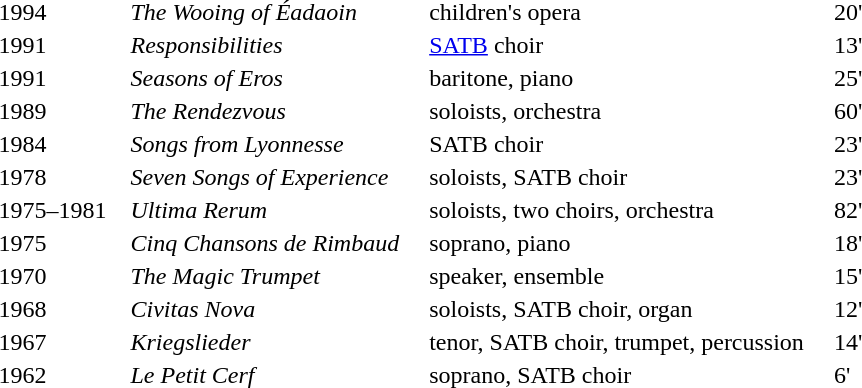<table>
<tr>
<td>1994</td>
<td><em>The Wooing of Éadaoin</em></td>
<td>children's opera</td>
<td>20'</td>
</tr>
<tr>
<td>1991</td>
<td><em>Responsibilities</em></td>
<td><a href='#'>SATB</a> choir</td>
<td>13'</td>
</tr>
<tr>
<td>1991</td>
<td><em>Seasons of Eros</em></td>
<td>baritone, piano</td>
<td>25'</td>
</tr>
<tr>
<td>1989</td>
<td><em>The Rendezvous</em></td>
<td>soloists, orchestra</td>
<td>60'</td>
</tr>
<tr>
<td>1984</td>
<td><em>Songs from Lyonnesse</em></td>
<td>SATB choir</td>
<td>23'</td>
</tr>
<tr>
<td>1978</td>
<td><em>Seven Songs of Experience</em></td>
<td>soloists, SATB choir</td>
<td>23'</td>
</tr>
<tr>
<td>1975–1981   </td>
<td><em>Ultima Rerum</em></td>
<td>soloists, two choirs, orchestra    </td>
<td>82'</td>
</tr>
<tr>
<td>1975</td>
<td><em>Cinq Chansons de Rimbaud</em>    </td>
<td>soprano, piano</td>
<td>18'</td>
</tr>
<tr>
<td>1970</td>
<td><em>The Magic Trumpet</em></td>
<td>speaker, ensemble</td>
<td>15'</td>
</tr>
<tr>
<td>1968</td>
<td><em>Civitas Nova</em></td>
<td>soloists, SATB choir, organ</td>
<td>12'</td>
</tr>
<tr>
<td>1967</td>
<td><em>Kriegslieder</em></td>
<td>tenor, SATB choir, trumpet, percussion    </td>
<td>14'</td>
</tr>
<tr>
<td>1962</td>
<td><em>Le Petit Cerf</em></td>
<td>soprano, SATB choir</td>
<td>6'</td>
</tr>
</table>
